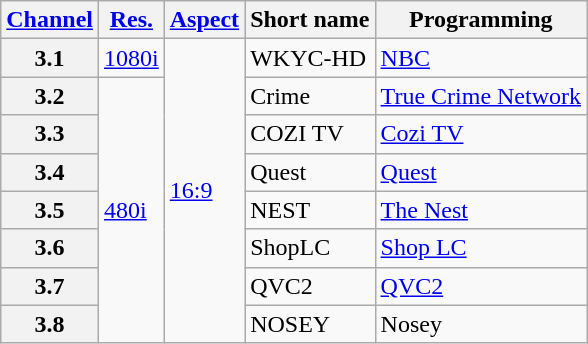<table class="wikitable">
<tr>
<th scope = "col"><a href='#'>Channel</a></th>
<th scope = "col"><a href='#'>Res.</a></th>
<th scope = "col"><a href='#'>Aspect</a></th>
<th scope = "col">Short name</th>
<th scope = "col">Programming</th>
</tr>
<tr>
<th scope = "row">3.1</th>
<td><a href='#'>1080i</a></td>
<td rowspan=8><a href='#'>16:9</a></td>
<td>WKYC-HD</td>
<td><a href='#'>NBC</a></td>
</tr>
<tr>
<th scope = "row">3.2</th>
<td rowspan=7><a href='#'>480i</a></td>
<td>Crime</td>
<td><a href='#'>True Crime Network</a></td>
</tr>
<tr>
<th scope = "row">3.3</th>
<td>COZI TV</td>
<td><a href='#'>Cozi TV</a></td>
</tr>
<tr>
<th scope = "row">3.4</th>
<td>Quest</td>
<td><a href='#'>Quest</a></td>
</tr>
<tr>
<th scope = "row">3.5</th>
<td>NEST</td>
<td><a href='#'>The Nest</a></td>
</tr>
<tr>
<th scope = "row">3.6</th>
<td>ShopLC</td>
<td><a href='#'>Shop LC</a></td>
</tr>
<tr>
<th scope = "row">3.7</th>
<td>QVC2</td>
<td><a href='#'>QVC2</a></td>
</tr>
<tr>
<th scope = "row">3.8</th>
<td>NOSEY</td>
<td>Nosey</td>
</tr>
</table>
